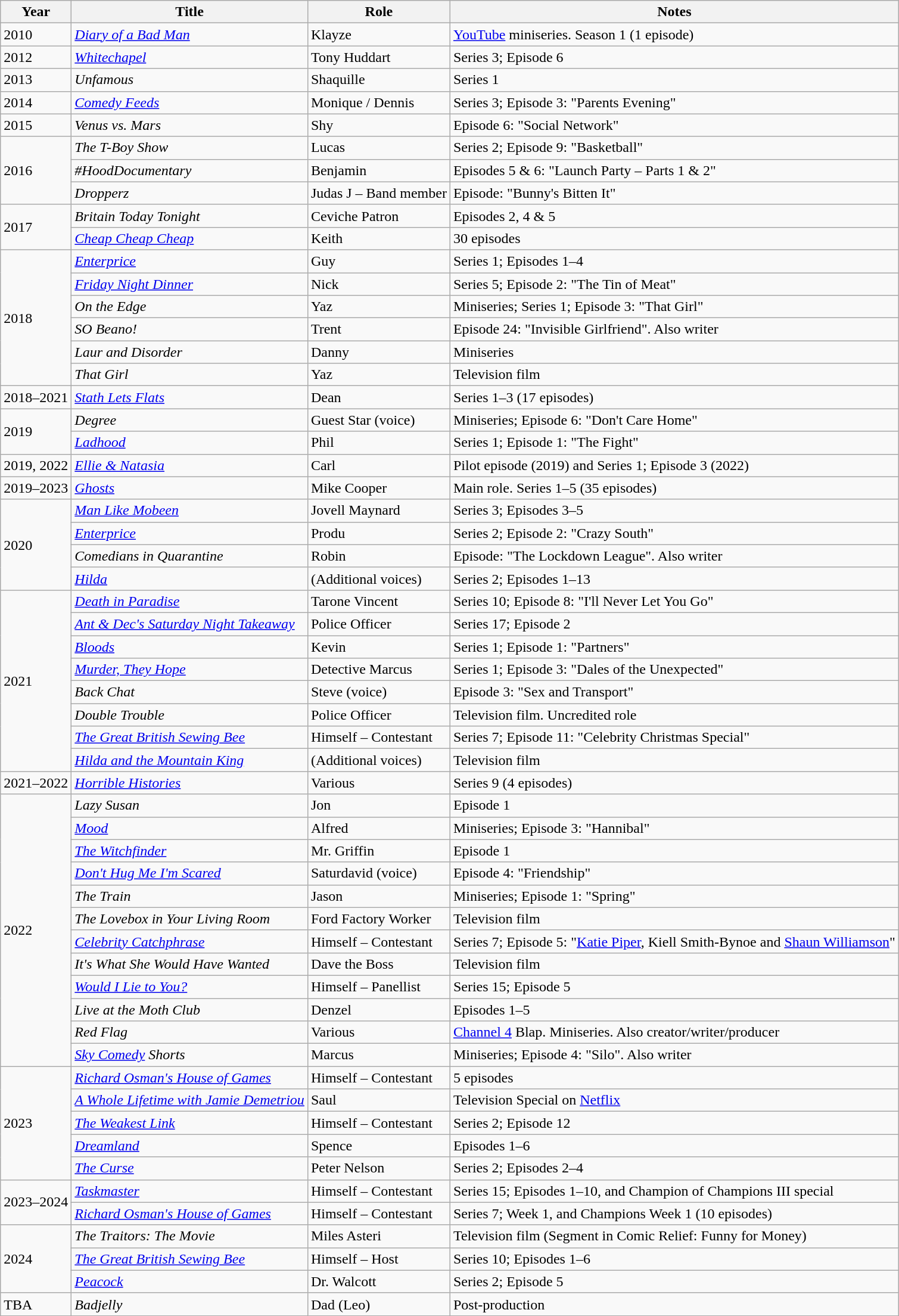<table class="wikitable sortable">
<tr>
<th>Year</th>
<th>Title</th>
<th>Role</th>
<th>Notes</th>
</tr>
<tr>
<td>2010</td>
<td><em><a href='#'>Diary of a Bad Man</a></em></td>
<td>Klayze</td>
<td><a href='#'>YouTube</a> miniseries. Season 1 (1 episode)</td>
</tr>
<tr>
<td>2012</td>
<td><em><a href='#'>Whitechapel</a></em></td>
<td>Tony Huddart</td>
<td>Series 3; Episode 6</td>
</tr>
<tr>
<td>2013</td>
<td><em>Unfamous</em></td>
<td>Shaquille</td>
<td>Series 1</td>
</tr>
<tr>
<td>2014</td>
<td><em><a href='#'>Comedy Feeds</a></em></td>
<td>Monique / Dennis</td>
<td>Series 3; Episode 3: "Parents Evening"</td>
</tr>
<tr>
<td>2015</td>
<td><em>Venus vs. Mars</em></td>
<td>Shy</td>
<td>Episode 6: "Social Network"</td>
</tr>
<tr>
<td rowspan=3>2016</td>
<td><em>The T-Boy Show</em></td>
<td>Lucas</td>
<td>Series 2; Episode 9: "Basketball"</td>
</tr>
<tr>
<td><em>#HoodDocumentary</em></td>
<td>Benjamin</td>
<td>Episodes 5 & 6: "Launch Party – Parts 1 & 2"</td>
</tr>
<tr>
<td><em>Dropperz</em></td>
<td>Judas J – Band member</td>
<td>Episode: "Bunny's Bitten It"</td>
</tr>
<tr>
<td rowspan=2>2017</td>
<td><em>Britain Today Tonight</em></td>
<td>Ceviche Patron</td>
<td>Episodes 2, 4 & 5</td>
</tr>
<tr>
<td><em><a href='#'>Cheap Cheap Cheap</a></em></td>
<td>Keith</td>
<td>30 episodes</td>
</tr>
<tr>
<td rowspan=6>2018</td>
<td><em><a href='#'>Enterprice</a></em></td>
<td>Guy</td>
<td>Series 1; Episodes 1–4</td>
</tr>
<tr>
<td><em><a href='#'>Friday Night Dinner</a></em></td>
<td>Nick</td>
<td>Series 5; Episode 2: "The Tin of Meat"</td>
</tr>
<tr>
<td><em>On the Edge</em></td>
<td>Yaz</td>
<td>Miniseries; Series 1; Episode 3: "That Girl"</td>
</tr>
<tr>
<td><em>SO Beano!</em></td>
<td>Trent</td>
<td>Episode 24: "Invisible Girlfriend". Also writer</td>
</tr>
<tr>
<td><em>Laur and Disorder</em></td>
<td>Danny</td>
<td>Miniseries</td>
</tr>
<tr>
<td><em>That Girl</em></td>
<td>Yaz</td>
<td>Television film</td>
</tr>
<tr>
<td>2018–2021</td>
<td><em><a href='#'>Stath Lets Flats</a></em></td>
<td>Dean</td>
<td>Series 1–3 (17 episodes)</td>
</tr>
<tr>
<td rowspan=2>2019</td>
<td><em>Degree</em></td>
<td>Guest Star (voice)</td>
<td>Miniseries; Episode 6: "Don't Care Home"</td>
</tr>
<tr>
<td><em><a href='#'>Ladhood</a></em></td>
<td>Phil</td>
<td>Series 1; Episode 1: "The Fight"</td>
</tr>
<tr>
<td>2019, 2022</td>
<td><em><a href='#'>Ellie & Natasia</a></em></td>
<td>Carl</td>
<td>Pilot episode (2019) and Series 1; Episode 3 (2022)</td>
</tr>
<tr>
<td>2019–2023</td>
<td><em><a href='#'>Ghosts</a></em></td>
<td>Mike Cooper</td>
<td>Main role. Series 1–5 (35 episodes)</td>
</tr>
<tr>
<td rowspan=4>2020</td>
<td><em><a href='#'>Man Like Mobeen</a></em></td>
<td>Jovell Maynard</td>
<td>Series 3; Episodes 3–5</td>
</tr>
<tr>
<td><em><a href='#'>Enterprice</a></em></td>
<td>Produ</td>
<td>Series 2; Episode 2: "Crazy South"</td>
</tr>
<tr>
<td><em>Comedians in Quarantine</em></td>
<td>Robin</td>
<td>Episode: "The Lockdown League". Also writer</td>
</tr>
<tr>
<td><em><a href='#'>Hilda</a></em></td>
<td>(Additional voices)</td>
<td>Series 2; Episodes 1–13</td>
</tr>
<tr>
<td rowspan=8>2021</td>
<td><em><a href='#'>Death in Paradise</a></em></td>
<td>Tarone Vincent</td>
<td>Series 10; Episode 8: "I'll Never Let You Go"</td>
</tr>
<tr>
<td><em><a href='#'>Ant & Dec's Saturday Night Takeaway</a></em></td>
<td>Police Officer</td>
<td>Series 17; Episode 2</td>
</tr>
<tr>
<td><em><a href='#'>Bloods</a></em></td>
<td>Kevin</td>
<td>Series 1; Episode 1: "Partners"</td>
</tr>
<tr>
<td><em><a href='#'>Murder, They Hope</a></em></td>
<td>Detective Marcus</td>
<td>Series 1; Episode 3: "Dales of the Unexpected"</td>
</tr>
<tr>
<td><em>Back Chat</em></td>
<td>Steve (voice)</td>
<td>Episode 3: "Sex and Transport"</td>
</tr>
<tr>
<td><em>Double Trouble</em></td>
<td>Police Officer</td>
<td>Television film. Uncredited role</td>
</tr>
<tr>
<td><em><a href='#'>The Great British Sewing Bee</a></em></td>
<td>Himself – Contestant</td>
<td>Series 7; Episode 11: "Celebrity Christmas Special"</td>
</tr>
<tr>
<td><em><a href='#'>Hilda and the Mountain King</a></em></td>
<td>(Additional voices)</td>
<td>Television film</td>
</tr>
<tr>
<td>2021–2022</td>
<td><em><a href='#'>Horrible Histories</a></em></td>
<td>Various</td>
<td>Series 9 (4 episodes)</td>
</tr>
<tr>
<td rowspan=12>2022</td>
<td><em>Lazy Susan</em></td>
<td>Jon</td>
<td>Episode 1</td>
</tr>
<tr>
<td><em><a href='#'>Mood</a></em></td>
<td>Alfred</td>
<td>Miniseries; Episode 3: "Hannibal"</td>
</tr>
<tr>
<td><em><a href='#'>The Witchfinder</a></em></td>
<td>Mr. Griffin</td>
<td>Episode 1</td>
</tr>
<tr>
<td><em><a href='#'>Don't Hug Me I'm Scared</a></em></td>
<td>Saturdavid (voice)</td>
<td>Episode 4: "Friendship"</td>
</tr>
<tr>
<td><em>The Train</em></td>
<td>Jason</td>
<td>Miniseries; Episode 1: "Spring"</td>
</tr>
<tr>
<td><em>The Lovebox in Your Living Room</em></td>
<td>Ford Factory Worker</td>
<td>Television film</td>
</tr>
<tr>
<td><em><a href='#'>Celebrity Catchphrase</a></em></td>
<td>Himself – Contestant</td>
<td>Series 7; Episode 5: "<a href='#'>Katie Piper</a>, Kiell Smith-Bynoe and <a href='#'>Shaun Williamson</a>"</td>
</tr>
<tr>
<td><em>It's What She Would Have Wanted</em></td>
<td>Dave the Boss</td>
<td>Television film</td>
</tr>
<tr>
<td><em><a href='#'>Would I Lie to You?</a></em></td>
<td>Himself – Panellist</td>
<td>Series 15; Episode 5</td>
</tr>
<tr>
<td><em>Live at the Moth Club</em></td>
<td>Denzel</td>
<td>Episodes 1–5</td>
</tr>
<tr>
<td><em>Red Flag</em></td>
<td>Various</td>
<td><a href='#'>Channel 4</a> Blap. Miniseries. Also creator/writer/producer</td>
</tr>
<tr>
<td><em><a href='#'>Sky Comedy</a> Shorts</em></td>
<td>Marcus</td>
<td>Miniseries; Episode 4: "Silo". Also writer</td>
</tr>
<tr>
<td rowspan=5>2023</td>
<td><em><a href='#'>Richard Osman's House of Games</a></em></td>
<td>Himself – Contestant</td>
<td>5 episodes</td>
</tr>
<tr>
<td><em><a href='#'>A Whole Lifetime with Jamie Demetriou</a></em></td>
<td>Saul</td>
<td>Television Special on <a href='#'>Netflix</a></td>
</tr>
<tr>
<td><em><a href='#'>The Weakest Link</a></em></td>
<td>Himself – Contestant</td>
<td>Series 2; Episode 12</td>
</tr>
<tr>
<td><em><a href='#'>Dreamland</a></em></td>
<td>Spence</td>
<td>Episodes 1–6</td>
</tr>
<tr>
<td><em><a href='#'>The Curse</a></em></td>
<td>Peter Nelson</td>
<td>Series 2; Episodes 2–4</td>
</tr>
<tr>
<td rowspan=2>2023–2024</td>
<td><em><a href='#'>Taskmaster</a></em></td>
<td>Himself – Contestant</td>
<td>Series 15; Episodes 1–10, and Champion of Champions III special</td>
</tr>
<tr>
<td><em><a href='#'>Richard Osman's House of Games</a></em></td>
<td>Himself – Contestant</td>
<td>Series 7; Week 1, and Champions Week 1 (10 episodes)</td>
</tr>
<tr>
<td rowspan=3>2024</td>
<td><em>The Traitors: The Movie</em></td>
<td>Miles Asteri</td>
<td>Television film (Segment in Comic Relief: Funny for Money)</td>
</tr>
<tr>
<td><em><a href='#'>The Great British Sewing Bee</a></em></td>
<td>Himself – Host</td>
<td>Series 10; Episodes 1–6</td>
</tr>
<tr>
<td><em><a href='#'>Peacock</a></em></td>
<td>Dr. Walcott</td>
<td>Series 2; Episode 5</td>
</tr>
<tr>
<td>TBA</td>
<td><em>Badjelly</em></td>
<td>Dad (Leo)</td>
<td>Post-production</td>
</tr>
</table>
